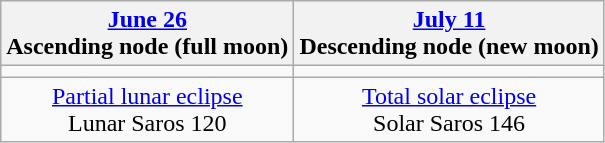<table class="wikitable">
<tr>
<th><a href='#'>June 26</a><br>Ascending node (full moon)<br></th>
<th><a href='#'>July 11</a><br>Descending node (new moon)<br></th>
</tr>
<tr>
<td></td>
<td></td>
</tr>
<tr align=center>
<td><a href='#'>Partial lunar eclipse</a><br>Lunar Saros 120</td>
<td><a href='#'>Total solar eclipse</a><br>Solar Saros 146</td>
</tr>
</table>
